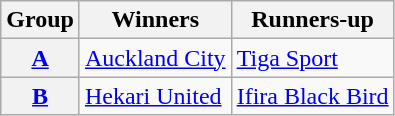<table class="wikitable">
<tr>
<th>Group</th>
<th>Winners</th>
<th>Runners-up</th>
</tr>
<tr>
<th><a href='#'>A</a></th>
<td> <a href='#'>Auckland City</a></td>
<td> <a href='#'>Tiga Sport</a></td>
</tr>
<tr>
<th><a href='#'>B</a></th>
<td> <a href='#'>Hekari United</a></td>
<td> <a href='#'>Ifira Black Bird</a></td>
</tr>
</table>
